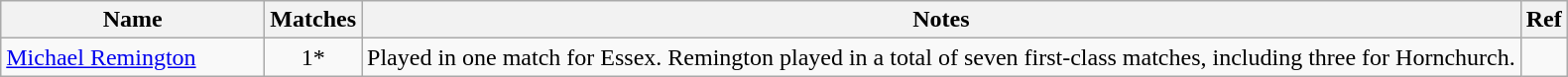<table class="wikitable">
<tr>
<th style="width:170px">Name</th>
<th>Matches</th>
<th>Notes</th>
<th>Ref</th>
</tr>
<tr>
<td><a href='#'>Michael Remington</a></td>
<td align=center>1*</td>
<td>Played in one match for Essex. Remington played in a total of seven first-class matches, including three for Hornchurch.</td>
<td></td>
</tr>
</table>
